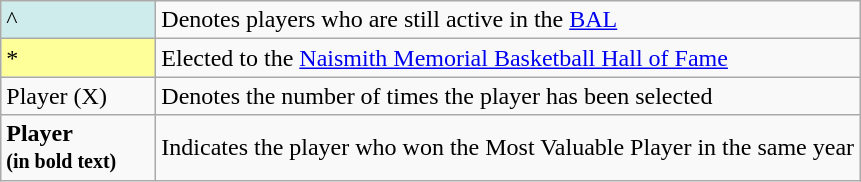<table class="wikitable sortable">
<tr>
<td style="background-color:#CFECEC; border:1px solid #aaaaaa; width:6em">^</td>
<td>Denotes players who are still active in the <a href='#'>BAL</a></td>
</tr>
<tr>
<td style="background-color:#FFFF99; border:1px solid #aaaaaa; width:6em">*</td>
<td>Elected to the <a href='#'>Naismith Memorial Basketball Hall of Fame</a></td>
</tr>
<tr>
<td>Player (X)</td>
<td>Denotes the number of times the player has been selected</td>
</tr>
<tr>
<td><strong>Player<br><small>(in bold text)</small></strong></td>
<td>Indicates the player who won the Most Valuable Player in the same year</td>
</tr>
</table>
